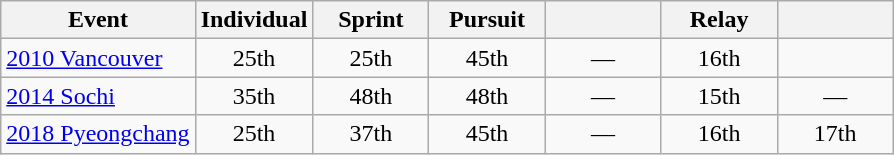<table class="wikitable" style="text-align: center;">
<tr ">
<th>Event</th>
<th style="width:70px;">Individual</th>
<th style="width:70px;">Sprint</th>
<th style="width:70px;">Pursuit</th>
<th style="width:70px;"></th>
<th style="width:70px;">Relay</th>
<th style="width:70px;"></th>
</tr>
<tr>
<td align=left> <a href='#'>2010 Vancouver</a></td>
<td>25th</td>
<td>25th</td>
<td>45th</td>
<td>—</td>
<td>16th</td>
<td></td>
</tr>
<tr>
<td align=left> <a href='#'>2014 Sochi</a></td>
<td>35th</td>
<td>48th</td>
<td>48th</td>
<td>—</td>
<td>15th</td>
<td>—</td>
</tr>
<tr>
<td align=left> <a href='#'>2018 Pyeongchang</a></td>
<td>25th</td>
<td>37th</td>
<td>45th</td>
<td>—</td>
<td>16th</td>
<td>17th</td>
</tr>
</table>
